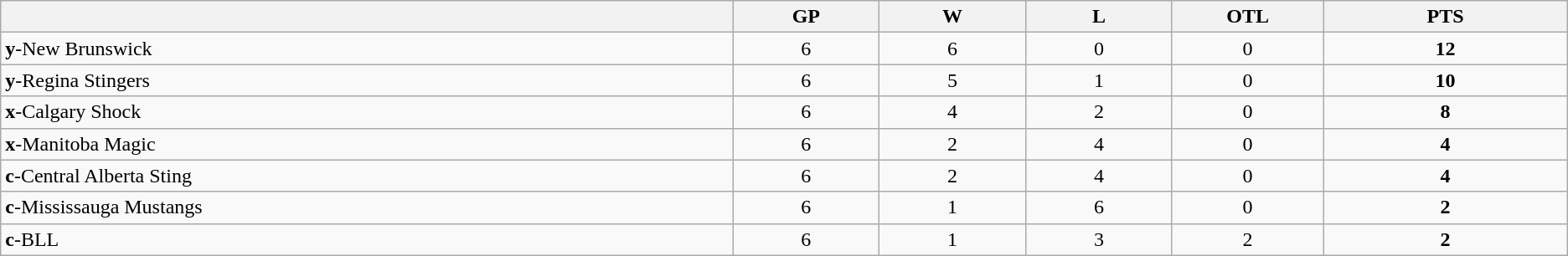<table class="wikitable" style="text-align:center">
<tr>
<th bgcolor="#DDDDFF" width="15%"></th>
<th bgcolor="#DDDDFF" width="3%">GP</th>
<th bgcolor="#DDDDFF" width="3%">W</th>
<th bgcolor="#DDDDFF" width="3%">L</th>
<th bgcolor="#DDDDFF" width="3%">OTL</th>
<th bgcolor="#DDDDFF" width="5%">PTS</th>
</tr>
<tr>
<td align=left><strong>y</strong>-New Brunswick</td>
<td>6</td>
<td>6</td>
<td>0</td>
<td>0</td>
<td><strong>12</strong></td>
</tr>
<tr>
<td align=left><strong>y</strong>-Regina Stingers</td>
<td>6</td>
<td>5</td>
<td>1</td>
<td>0</td>
<td><strong>10</strong></td>
</tr>
<tr>
<td align=left><strong>x</strong>-Calgary Shock</td>
<td>6</td>
<td>4</td>
<td>2</td>
<td>0</td>
<td><strong>8</strong></td>
</tr>
<tr>
<td align=left><strong>x</strong>-Manitoba Magic</td>
<td>6</td>
<td>2</td>
<td>4</td>
<td>0</td>
<td><strong>4</strong></td>
</tr>
<tr>
<td align=left><strong>c</strong>-Central Alberta Sting</td>
<td>6</td>
<td>2</td>
<td>4</td>
<td>0</td>
<td><strong>4</strong></td>
</tr>
<tr>
<td align=left><strong>c</strong>-Mississauga Mustangs</td>
<td>6</td>
<td>1</td>
<td>6</td>
<td>0</td>
<td><strong>2</strong></td>
</tr>
<tr>
<td align=left><strong>c</strong>-BLL</td>
<td>6</td>
<td>1</td>
<td>3</td>
<td>2</td>
<td><strong>2</strong></td>
</tr>
</table>
